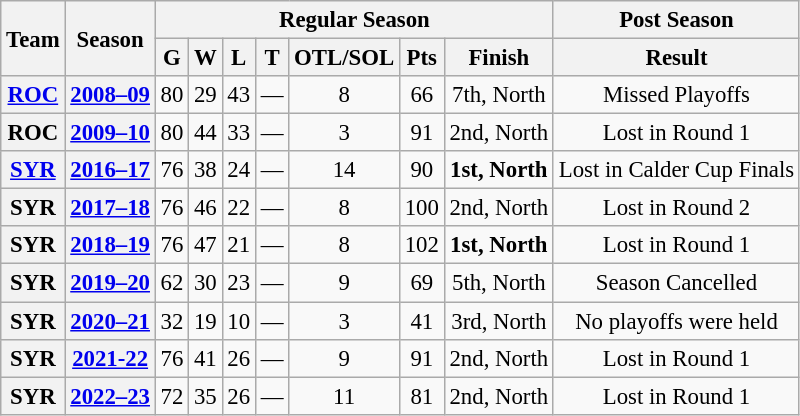<table class="wikitable" style="font-size: 95%; text-align:center;">
<tr>
<th rowspan="2">Team</th>
<th rowspan="2">Season</th>
<th colspan="7">Regular Season</th>
<th colspan="1">Post Season</th>
</tr>
<tr>
<th>G</th>
<th>W</th>
<th>L</th>
<th>T</th>
<th>OTL/SOL</th>
<th>Pts</th>
<th>Finish</th>
<th>Result</th>
</tr>
<tr>
<th><a href='#'>ROC</a></th>
<th><a href='#'>2008–09</a></th>
<td>80</td>
<td>29</td>
<td>43</td>
<td>—</td>
<td>8</td>
<td>66</td>
<td>7th, North</td>
<td>Missed Playoffs</td>
</tr>
<tr>
<th Rochester Americans>ROC</th>
<th><a href='#'>2009–10</a></th>
<td>80</td>
<td>44</td>
<td>33</td>
<td>—</td>
<td>3</td>
<td>91</td>
<td>2nd, North</td>
<td>Lost in Round 1</td>
</tr>
<tr>
<th><a href='#'>SYR</a></th>
<th><a href='#'>2016–17</a></th>
<td>76</td>
<td>38</td>
<td>24</td>
<td>—</td>
<td>14</td>
<td>90</td>
<td><strong>1st, North</strong></td>
<td>Lost in Calder Cup Finals</td>
</tr>
<tr>
<th Syracuse Crunch>SYR</th>
<th><a href='#'>2017–18</a></th>
<td>76</td>
<td>46</td>
<td>22</td>
<td>—</td>
<td>8</td>
<td>100</td>
<td>2nd, North</td>
<td>Lost in Round 2</td>
</tr>
<tr>
<th Syracuse Crunch>SYR</th>
<th><a href='#'>2018–19</a></th>
<td>76</td>
<td>47</td>
<td>21</td>
<td>—</td>
<td>8</td>
<td>102</td>
<td><strong>1st, North</strong></td>
<td>Lost in Round 1</td>
</tr>
<tr>
<th Syracuse Crunch>SYR</th>
<th><a href='#'>2019–20</a></th>
<td>62</td>
<td>30</td>
<td>23</td>
<td>—</td>
<td>9</td>
<td>69</td>
<td>5th, North</td>
<td>Season Cancelled</td>
</tr>
<tr>
<th Syracuse Crunch>SYR</th>
<th><a href='#'>2020–21</a></th>
<td>32</td>
<td>19</td>
<td>10</td>
<td>—</td>
<td>3</td>
<td>41</td>
<td>3rd, North</td>
<td>No playoffs were held</td>
</tr>
<tr>
<th Syracuse Crunch>SYR</th>
<th><a href='#'>2021-22</a></th>
<td>76</td>
<td>41</td>
<td>26</td>
<td>—</td>
<td>9</td>
<td>91</td>
<td>2nd, North</td>
<td>Lost in Round 1</td>
</tr>
<tr>
<th Syracuse Crunch>SYR</th>
<th><a href='#'>2022–23</a></th>
<td>72</td>
<td>35</td>
<td>26</td>
<td>—</td>
<td>11</td>
<td>81</td>
<td>2nd, North</td>
<td>Lost in Round 1</td>
</tr>
</table>
